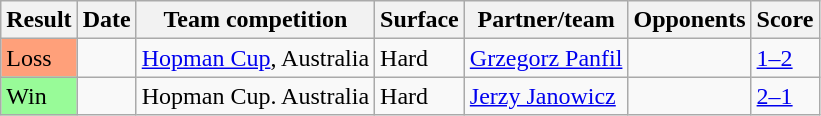<table class="sortable wikitable">
<tr>
<th>Result</th>
<th>Date</th>
<th>Team competition</th>
<th>Surface</th>
<th>Partner/team</th>
<th>Opponents</th>
<th class="unsortable">Score</th>
</tr>
<tr>
<td bgcolor=FFA07A>Loss</td>
<td><a href='#'></a></td>
<td><a href='#'>Hopman Cup</a>, Australia</td>
<td>Hard</td>
<td> <a href='#'>Grzegorz Panfil</a></td>
<td></td>
<td><a href='#'>1–2</a></td>
</tr>
<tr>
<td bgcolor=98fb98>Win</td>
<td><a href='#'></a></td>
<td>Hopman Cup. Australia</td>
<td>Hard</td>
<td> <a href='#'>Jerzy Janowicz</a></td>
<td></td>
<td><a href='#'>2–1</a></td>
</tr>
</table>
